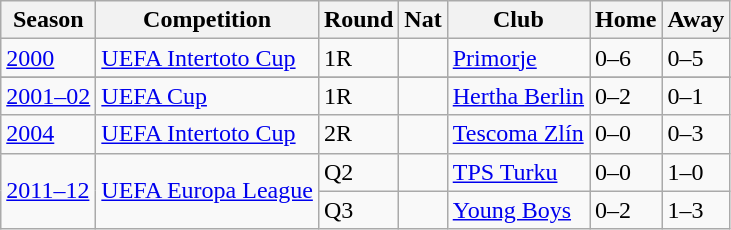<table class="wikitable">
<tr>
<th>Season</th>
<th>Competition</th>
<th>Round</th>
<th>Nat</th>
<th>Club</th>
<th>Home</th>
<th>Away</th>
</tr>
<tr>
<td><a href='#'>2000</a></td>
<td><a href='#'>UEFA Intertoto Cup</a></td>
<td>1R</td>
<td></td>
<td><a href='#'>Primorje</a></td>
<td>0–6</td>
<td>0–5</td>
</tr>
<tr>
</tr>
<tr>
<td><a href='#'>2001–02</a></td>
<td><a href='#'>UEFA Cup</a></td>
<td>1R</td>
<td></td>
<td><a href='#'>Hertha Berlin</a></td>
<td>0–2</td>
<td>0–1</td>
</tr>
<tr>
<td><a href='#'>2004</a></td>
<td><a href='#'>UEFA Intertoto Cup</a></td>
<td>2R</td>
<td></td>
<td><a href='#'>Tescoma Zlín</a></td>
<td>0–0</td>
<td>0–3</td>
</tr>
<tr>
<td rowspan="2"><a href='#'>2011–12</a></td>
<td rowspan="2"><a href='#'>UEFA Europa League</a></td>
<td>Q2</td>
<td></td>
<td><a href='#'>TPS Turku</a></td>
<td>0–0</td>
<td>1–0</td>
</tr>
<tr>
<td>Q3</td>
<td></td>
<td><a href='#'>Young Boys</a></td>
<td>0–2</td>
<td>1–3</td>
</tr>
</table>
